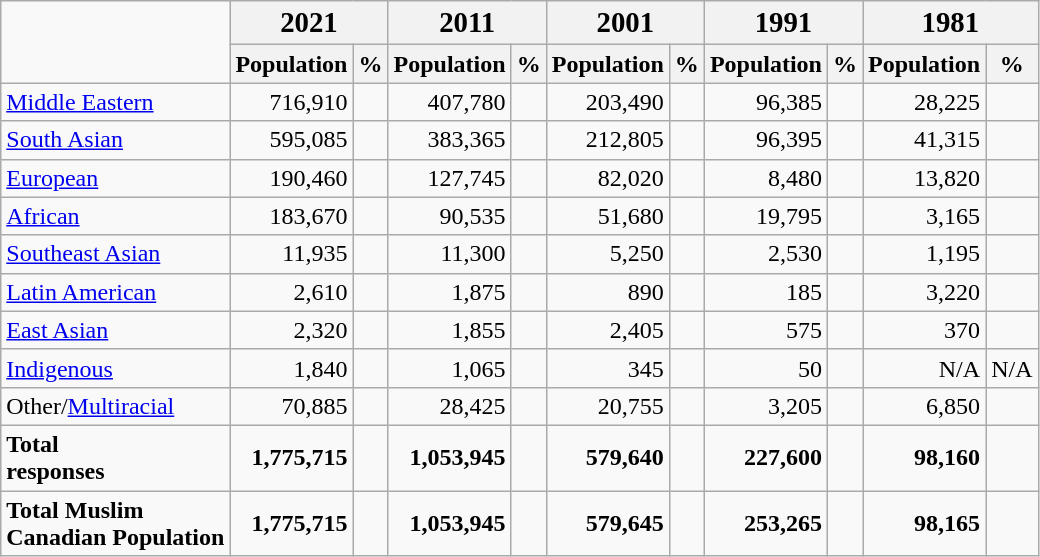<table class="wikitable" style="text-align:right">
<tr>
<td rowspan=2></td>
<th style="text-align:center;" colspan="2"><big>2021</big><br></th>
<th style="text-align:center;" colspan="2"><big>2011</big><br></th>
<th style="text-align:center;" colspan="2"><big>2001</big><br></th>
<th style="text-align:center;" colspan="2"><big>1991</big><br></th>
<th style="text-align:center;" colspan="2"><big>1981</big><br></th>
</tr>
<tr>
<th>Population</th>
<th>%</th>
<th>Population</th>
<th>%</th>
<th>Population</th>
<th>%</th>
<th>Population</th>
<th>%</th>
<th>Population</th>
<th>%</th>
</tr>
<tr>
<td style="text-align:left"><a href='#'>Middle Eastern</a></td>
<td>716,910</td>
<td></td>
<td>407,780</td>
<td></td>
<td>203,490</td>
<td></td>
<td>96,385</td>
<td></td>
<td>28,225</td>
<td></td>
</tr>
<tr>
<td style="text-align:left"><a href='#'>South Asian</a></td>
<td>595,085</td>
<td></td>
<td>383,365</td>
<td></td>
<td>212,805</td>
<td></td>
<td>96,395</td>
<td></td>
<td>41,315</td>
<td></td>
</tr>
<tr>
<td style="text-align:left"><a href='#'>European</a></td>
<td>190,460</td>
<td></td>
<td>127,745</td>
<td></td>
<td>82,020</td>
<td></td>
<td>8,480</td>
<td></td>
<td>13,820</td>
<td></td>
</tr>
<tr>
<td style="text-align:left"><a href='#'>African</a></td>
<td>183,670</td>
<td></td>
<td>90,535</td>
<td></td>
<td>51,680</td>
<td></td>
<td>19,795</td>
<td></td>
<td>3,165</td>
<td></td>
</tr>
<tr>
<td style="text-align:left"><a href='#'>Southeast Asian</a></td>
<td>11,935</td>
<td></td>
<td>11,300</td>
<td></td>
<td>5,250</td>
<td></td>
<td>2,530</td>
<td></td>
<td>1,195</td>
<td></td>
</tr>
<tr>
<td style="text-align:left"><a href='#'>Latin American</a></td>
<td>2,610</td>
<td></td>
<td>1,875</td>
<td></td>
<td>890</td>
<td></td>
<td>185</td>
<td></td>
<td>3,220</td>
<td></td>
</tr>
<tr>
<td style="text-align:left"><a href='#'>East Asian</a></td>
<td>2,320</td>
<td></td>
<td>1,855</td>
<td></td>
<td>2,405</td>
<td></td>
<td>575</td>
<td></td>
<td>370</td>
<td></td>
</tr>
<tr>
<td style="text-align:left"><a href='#'>Indigenous</a></td>
<td>1,840</td>
<td></td>
<td>1,065</td>
<td></td>
<td>345</td>
<td></td>
<td>50</td>
<td></td>
<td>N/A</td>
<td>N/A</td>
</tr>
<tr>
<td style="text-align:left">Other/<a href='#'>Multiracial</a></td>
<td>70,885</td>
<td></td>
<td>28,425</td>
<td></td>
<td>20,755</td>
<td></td>
<td>3,205</td>
<td></td>
<td>6,850</td>
<td></td>
</tr>
<tr>
<td style="text-align:left"><strong>Total<br>responses</strong></td>
<td><strong>1,775,715</strong></td>
<td><strong></strong></td>
<td><strong>1,053,945</strong></td>
<td><strong></strong></td>
<td><strong>579,640</strong></td>
<td><strong></strong></td>
<td><strong>227,600</strong></td>
<td><strong></strong></td>
<td><strong>98,160</strong></td>
<td><strong></strong></td>
</tr>
<tr>
<td style="text-align:left"> <strong>Total Muslim<br>Canadian Population</strong></td>
<td><strong>1,775,715</strong></td>
<td><strong></strong></td>
<td><strong>1,053,945</strong></td>
<td><strong></strong></td>
<td><strong>579,645</strong></td>
<td><strong></strong></td>
<td><strong>253,265</strong></td>
<td><strong></strong></td>
<td><strong>98,165</strong></td>
<td><strong></strong></td>
</tr>
</table>
